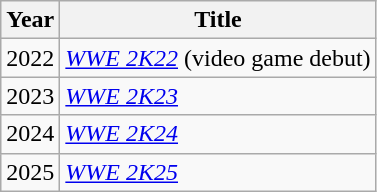<table class="wikitable sortable">
<tr>
<th>Year</th>
<th>Title</th>
</tr>
<tr>
<td>2022</td>
<td><em><a href='#'>WWE 2K22</a></em> (video game debut)</td>
</tr>
<tr>
<td>2023</td>
<td><em><a href='#'>WWE 2K23</a></em></td>
</tr>
<tr>
<td>2024</td>
<td><em><a href='#'>WWE 2K24</a></em></td>
</tr>
<tr>
<td>2025</td>
<td><em><a href='#'>WWE 2K25</a></em></td>
</tr>
</table>
